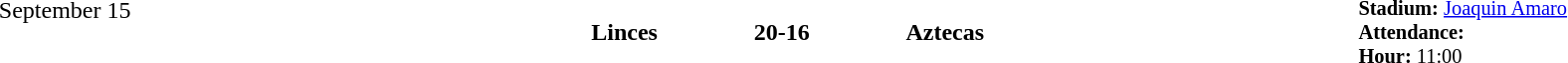<table style="width: 100%; background: transparent;" cellspacing="0">
<tr>
<td align=center valign=top rowspan=3 width=15%>September 15</td>
</tr>
<tr>
<td width=24% align=right><strong>Linces</strong></td>
<td align=center width=13%><strong>20-16</strong></td>
<td width=24%><strong>Aztecas</strong></td>
<td style=font-size:85% rowspan=2 valign=top><strong>Stadium:</strong> <a href='#'>Joaquin Amaro</a><br><strong>Attendance:</strong> <br><strong>Hour:</strong> 11:00</td>
</tr>
</table>
